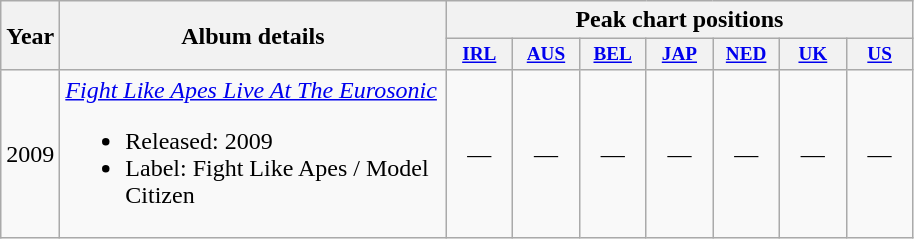<table class="wikitable">
<tr>
<th rowspan="2">Year</th>
<th rowspan="2" style="width:250px;">Album details</th>
<th colspan="7">Peak chart positions</th>
</tr>
<tr>
<th style="width:3em;font-size:80%;"><a href='#'>IRL</a><br></th>
<th style="width:3em;font-size:80%;"><a href='#'>AUS</a></th>
<th style="width:3em;font-size:80%;"><a href='#'>BEL</a></th>
<th style="width:3em;font-size:80%;"><a href='#'>JAP</a></th>
<th style="width:3em;font-size:80%;"><a href='#'>NED</a></th>
<th style="width:3em;font-size:80%;"><a href='#'>UK</a></th>
<th style="width:3em;font-size:80%;"><a href='#'>US</a></th>
</tr>
<tr>
<td>2009</td>
<td><em><a href='#'>Fight Like Apes Live At The Eurosonic</a></em><br><ul><li>Released: 2009</li><li>Label: Fight Like Apes / Model Citizen</li></ul></td>
<td style="text-align:center;">—</td>
<td style="text-align:center;">—</td>
<td style="text-align:center;">—</td>
<td style="text-align:center;">—</td>
<td style="text-align:center;">—</td>
<td style="text-align:center;">—</td>
<td style="text-align:center;">—</td>
</tr>
</table>
